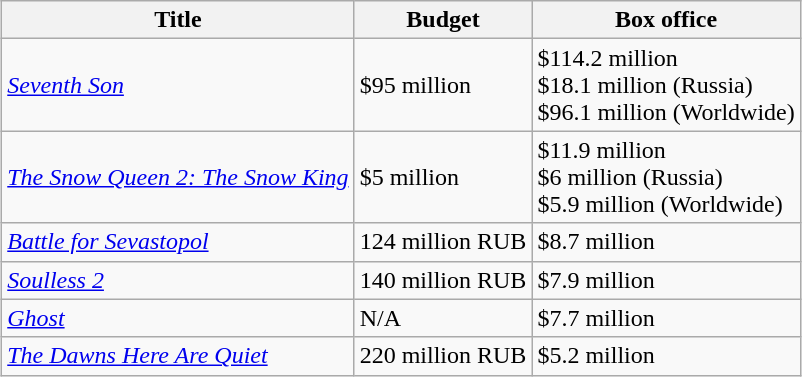<table class="wikitable sortable" style="margin:auto; margin:auto;">
<tr>
<th>Title</th>
<th>Budget</th>
<th>Box office</th>
</tr>
<tr>
<td><em><a href='#'>Seventh Son</a></em></td>
<td>$95 million</td>
<td>$114.2 million<br>$18.1 million (Russia)<br>$96.1 million (Worldwide)</td>
</tr>
<tr>
<td><em><a href='#'>The Snow Queen 2: The Snow King</a></em></td>
<td>$5 million</td>
<td>$11.9 million<br>$6 million (Russia)<br>$5.9 million (Worldwide)</td>
</tr>
<tr>
<td><em><a href='#'>Battle for Sevastopol</a></em></td>
<td>124 million RUB</td>
<td>$8.7 million</td>
</tr>
<tr>
<td><em><a href='#'>Soulless 2</a></em></td>
<td>140 million RUB</td>
<td>$7.9 million</td>
</tr>
<tr>
<td><em><a href='#'>Ghost</a></em></td>
<td>N/A</td>
<td>$7.7 million</td>
</tr>
<tr>
<td><em><a href='#'>The Dawns Here Are Quiet</a></em></td>
<td>220 million RUB</td>
<td>$5.2 million</td>
</tr>
</table>
